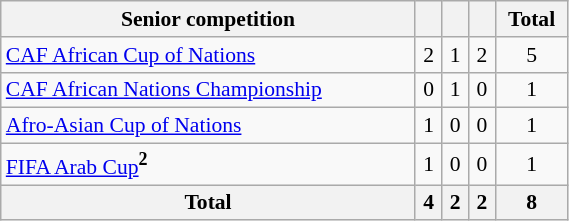<table class="wikitable" style="width:30%; font-size:90%; text-align:center">
<tr>
<th>Senior competition</th>
<th></th>
<th></th>
<th></th>
<th>Total</th>
</tr>
<tr>
<td align=left><a href='#'>CAF African Cup of Nations</a></td>
<td>2</td>
<td>1</td>
<td>2</td>
<td>5</td>
</tr>
<tr>
<td align=left><a href='#'>CAF African Nations Championship</a></td>
<td>0</td>
<td>1</td>
<td>0</td>
<td>1</td>
</tr>
<tr>
<td align=left><a href='#'>Afro-Asian Cup of Nations</a></td>
<td>1</td>
<td>0</td>
<td>0</td>
<td>1</td>
</tr>
<tr>
<td align=left><a href='#'>FIFA Arab Cup</a><sup><strong>2</strong></sup></td>
<td>1</td>
<td>0</td>
<td>0</td>
<td>1</td>
</tr>
<tr>
<th>Total</th>
<th>4</th>
<th>2</th>
<th>2</th>
<th>8</th>
</tr>
</table>
